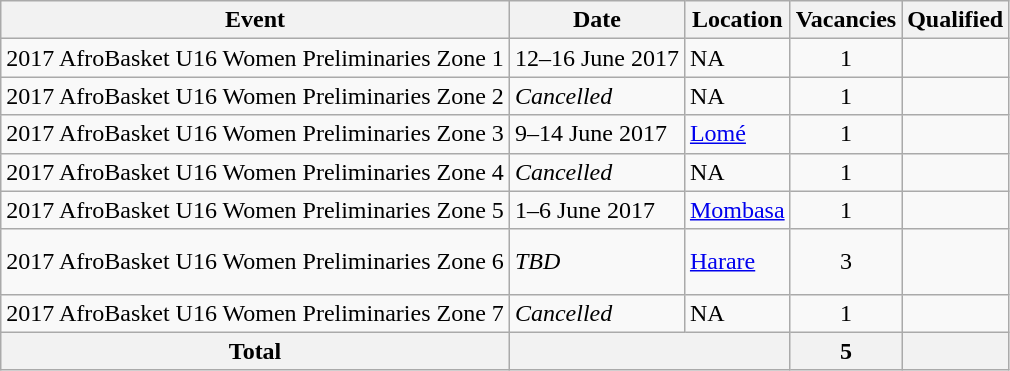<table class="wikitable">
<tr>
<th>Event</th>
<th>Date</th>
<th>Location</th>
<th>Vacancies</th>
<th>Qualified</th>
</tr>
<tr>
<td>2017 AfroBasket U16 Women Preliminaries Zone 1</td>
<td>12–16 June 2017</td>
<td> NA</td>
<td align=center>1</td>
<td></td>
</tr>
<tr>
<td>2017 AfroBasket U16 Women Preliminaries Zone 2</td>
<td><em>Cancelled</em></td>
<td>NA</td>
<td align=center>1</td>
<td></td>
</tr>
<tr>
<td>2017 AfroBasket U16 Women Preliminaries Zone 3</td>
<td>9–14 June 2017</td>
<td> <a href='#'>Lomé</a></td>
<td align=center>1</td>
<td></td>
</tr>
<tr>
<td>2017 AfroBasket U16 Women Preliminaries Zone 4</td>
<td><em>Cancelled</em></td>
<td>NA</td>
<td align=center>1</td>
<td></td>
</tr>
<tr>
<td>2017 AfroBasket U16 Women Preliminaries Zone 5</td>
<td>1–6 June 2017</td>
<td> <a href='#'>Mombasa</a></td>
<td align=center>1</td>
<td></td>
</tr>
<tr>
<td>2017 AfroBasket U16 Women Preliminaries Zone 6</td>
<td><em>TBD</em></td>
<td> <a href='#'>Harare</a></td>
<td align=center>3</td>
<td><br><br></td>
</tr>
<tr>
<td>2017 AfroBasket U16 Women Preliminaries Zone 7</td>
<td><em>Cancelled</em></td>
<td>NA</td>
<td align=center>1</td>
<td></td>
</tr>
<tr>
<th>Total</th>
<th colspan="2"></th>
<th>5</th>
<th></th>
</tr>
</table>
